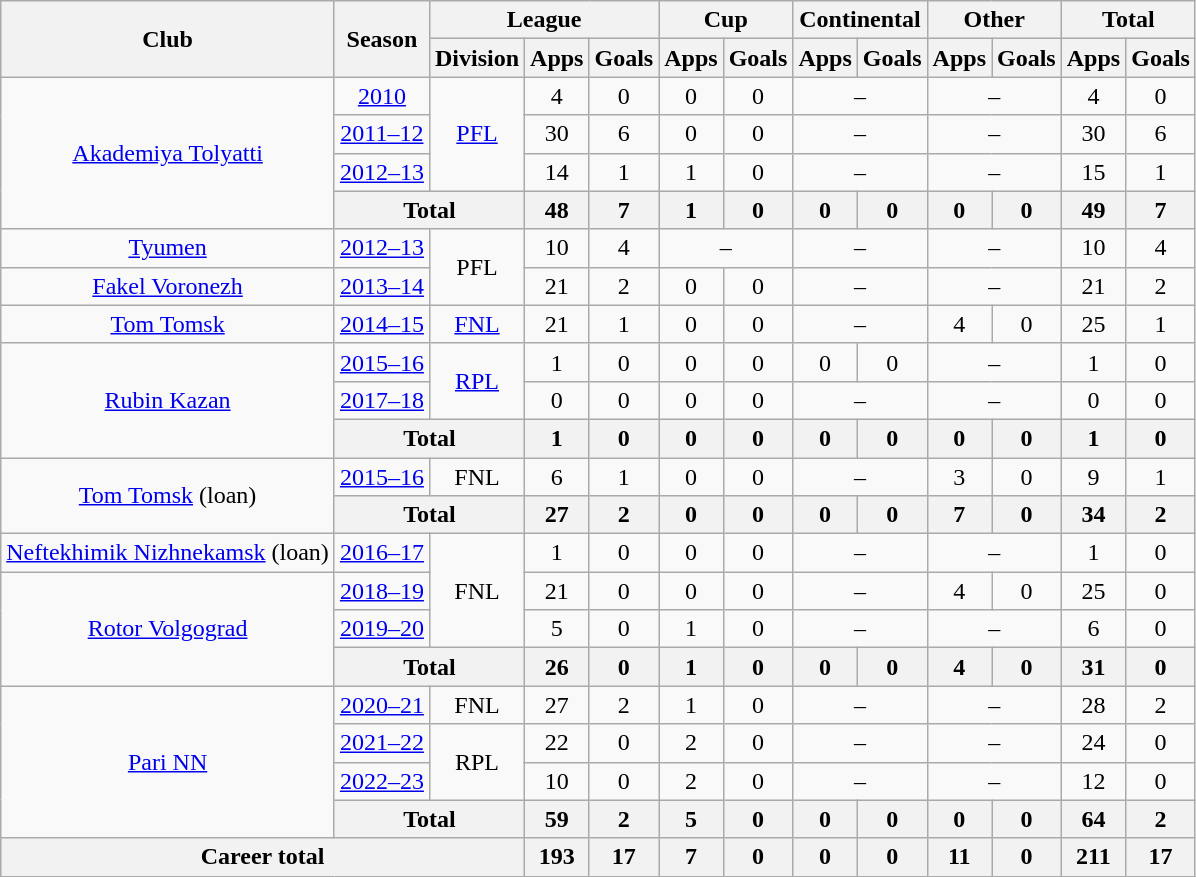<table class="wikitable" style="text-align: center;">
<tr>
<th rowspan=2>Club</th>
<th rowspan=2>Season</th>
<th colspan=3>League</th>
<th colspan=2>Cup</th>
<th colspan=2>Continental</th>
<th colspan=2>Other</th>
<th colspan=2>Total</th>
</tr>
<tr>
<th>Division</th>
<th>Apps</th>
<th>Goals</th>
<th>Apps</th>
<th>Goals</th>
<th>Apps</th>
<th>Goals</th>
<th>Apps</th>
<th>Goals</th>
<th>Apps</th>
<th>Goals</th>
</tr>
<tr>
<td rowspan="4"><a href='#'>Akademiya Tolyatti</a></td>
<td><a href='#'>2010</a></td>
<td rowspan="3"><a href='#'>PFL</a></td>
<td>4</td>
<td>0</td>
<td>0</td>
<td>0</td>
<td colspan=2>–</td>
<td colspan=2>–</td>
<td>4</td>
<td>0</td>
</tr>
<tr>
<td><a href='#'>2011–12</a></td>
<td>30</td>
<td>6</td>
<td>0</td>
<td>0</td>
<td colspan=2>–</td>
<td colspan=2>–</td>
<td>30</td>
<td>6</td>
</tr>
<tr>
<td><a href='#'>2012–13</a></td>
<td>14</td>
<td>1</td>
<td>1</td>
<td>0</td>
<td colspan=2>–</td>
<td colspan=2>–</td>
<td>15</td>
<td>1</td>
</tr>
<tr>
<th colspan=2>Total</th>
<th>48</th>
<th>7</th>
<th>1</th>
<th>0</th>
<th>0</th>
<th>0</th>
<th>0</th>
<th>0</th>
<th>49</th>
<th>7</th>
</tr>
<tr>
<td><a href='#'>Tyumen</a></td>
<td><a href='#'>2012–13</a></td>
<td rowspan="2">PFL</td>
<td>10</td>
<td>4</td>
<td colspan=2>–</td>
<td colspan=2>–</td>
<td colspan=2>–</td>
<td>10</td>
<td>4</td>
</tr>
<tr>
<td><a href='#'>Fakel Voronezh</a></td>
<td><a href='#'>2013–14</a></td>
<td>21</td>
<td>2</td>
<td>0</td>
<td>0</td>
<td colspan=2>–</td>
<td colspan=2>–</td>
<td>21</td>
<td>2</td>
</tr>
<tr>
<td><a href='#'>Tom Tomsk</a></td>
<td><a href='#'>2014–15</a></td>
<td><a href='#'>FNL</a></td>
<td>21</td>
<td>1</td>
<td>0</td>
<td>0</td>
<td colspan=2>–</td>
<td>4</td>
<td>0</td>
<td>25</td>
<td>1</td>
</tr>
<tr>
<td rowspan="3"><a href='#'>Rubin Kazan</a></td>
<td><a href='#'>2015–16</a></td>
<td rowspan="2"><a href='#'>RPL</a></td>
<td>1</td>
<td>0</td>
<td>0</td>
<td>0</td>
<td>0</td>
<td>0</td>
<td colspan=2>–</td>
<td>1</td>
<td>0</td>
</tr>
<tr>
<td><a href='#'>2017–18</a></td>
<td>0</td>
<td>0</td>
<td>0</td>
<td>0</td>
<td colspan=2>–</td>
<td colspan=2>–</td>
<td>0</td>
<td>0</td>
</tr>
<tr>
<th colspan=2>Total</th>
<th>1</th>
<th>0</th>
<th>0</th>
<th>0</th>
<th>0</th>
<th>0</th>
<th>0</th>
<th>0</th>
<th>1</th>
<th>0</th>
</tr>
<tr>
<td rowspan="2"><a href='#'>Tom Tomsk</a> (loan)</td>
<td><a href='#'>2015–16</a></td>
<td>FNL</td>
<td>6</td>
<td>1</td>
<td>0</td>
<td>0</td>
<td colspan=2>–</td>
<td>3</td>
<td>0</td>
<td>9</td>
<td>1</td>
</tr>
<tr>
<th colspan=2>Total</th>
<th>27</th>
<th>2</th>
<th>0</th>
<th>0</th>
<th>0</th>
<th>0</th>
<th>7</th>
<th>0</th>
<th>34</th>
<th>2</th>
</tr>
<tr>
<td><a href='#'>Neftekhimik Nizhnekamsk</a> (loan)</td>
<td><a href='#'>2016–17</a></td>
<td rowspan="3">FNL</td>
<td>1</td>
<td>0</td>
<td>0</td>
<td>0</td>
<td colspan=2>–</td>
<td colspan=2>–</td>
<td>1</td>
<td>0</td>
</tr>
<tr>
<td rowspan="3"><a href='#'>Rotor Volgograd</a></td>
<td><a href='#'>2018–19</a></td>
<td>21</td>
<td>0</td>
<td>0</td>
<td>0</td>
<td colspan=2>–</td>
<td>4</td>
<td>0</td>
<td>25</td>
<td>0</td>
</tr>
<tr>
<td><a href='#'>2019–20</a></td>
<td>5</td>
<td>0</td>
<td>1</td>
<td>0</td>
<td colspan=2>–</td>
<td colspan=2>–</td>
<td>6</td>
<td>0</td>
</tr>
<tr>
<th colspan=2>Total</th>
<th>26</th>
<th>0</th>
<th>1</th>
<th>0</th>
<th>0</th>
<th>0</th>
<th>4</th>
<th>0</th>
<th>31</th>
<th>0</th>
</tr>
<tr>
<td rowspan="4"><a href='#'>Pari NN</a></td>
<td><a href='#'>2020–21</a></td>
<td>FNL</td>
<td>27</td>
<td>2</td>
<td>1</td>
<td>0</td>
<td colspan=2>–</td>
<td colspan=2>–</td>
<td>28</td>
<td>2</td>
</tr>
<tr>
<td><a href='#'>2021–22</a></td>
<td rowspan="2">RPL</td>
<td>22</td>
<td>0</td>
<td>2</td>
<td>0</td>
<td colspan=2>–</td>
<td colspan=2>–</td>
<td>24</td>
<td>0</td>
</tr>
<tr>
<td><a href='#'>2022–23</a></td>
<td>10</td>
<td>0</td>
<td>2</td>
<td>0</td>
<td colspan=2>–</td>
<td colspan=2>–</td>
<td>12</td>
<td>0</td>
</tr>
<tr>
<th colspan=2>Total</th>
<th>59</th>
<th>2</th>
<th>5</th>
<th>0</th>
<th>0</th>
<th>0</th>
<th>0</th>
<th>0</th>
<th>64</th>
<th>2</th>
</tr>
<tr>
<th colspan=3>Career total</th>
<th>193</th>
<th>17</th>
<th>7</th>
<th>0</th>
<th>0</th>
<th>0</th>
<th>11</th>
<th>0</th>
<th>211</th>
<th>17</th>
</tr>
</table>
